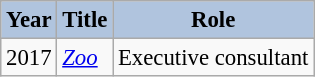<table class="wikitable" style="font-size:95%;">
<tr>
<th style="background:#B0C4DE;">Year</th>
<th style="background:#B0C4DE;">Title</th>
<th style="background:#B0C4DE;">Role</th>
</tr>
<tr>
<td>2017</td>
<td><em><a href='#'>Zoo</a></em></td>
<td>Executive consultant</td>
</tr>
</table>
